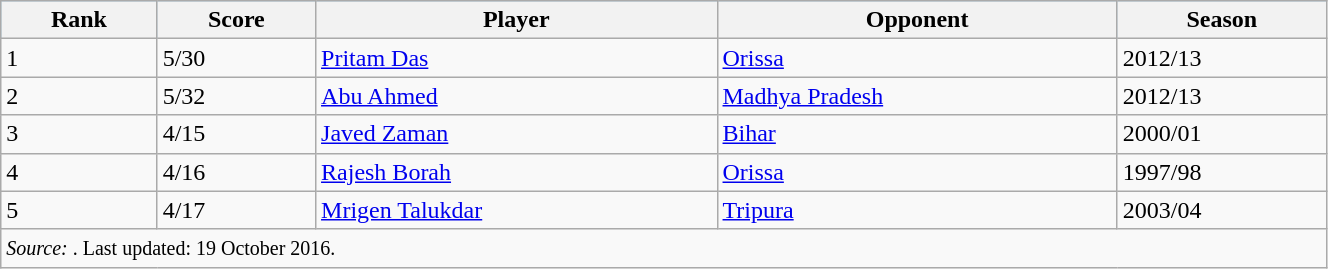<table class="wikitable" width=70%>
<tr bgcolor=#87cefa>
<th>Rank</th>
<th>Score</th>
<th>Player</th>
<th>Opponent</th>
<th>Season</th>
</tr>
<tr>
<td>1</td>
<td>5/30</td>
<td><a href='#'>Pritam Das</a></td>
<td><a href='#'>Orissa</a></td>
<td>2012/13</td>
</tr>
<tr>
<td>2</td>
<td>5/32</td>
<td><a href='#'>Abu Ahmed</a></td>
<td><a href='#'>Madhya Pradesh</a></td>
<td>2012/13</td>
</tr>
<tr>
<td>3</td>
<td>4/15</td>
<td><a href='#'>Javed Zaman</a></td>
<td><a href='#'>Bihar</a></td>
<td>2000/01</td>
</tr>
<tr>
<td>4</td>
<td>4/16</td>
<td><a href='#'>Rajesh Borah</a></td>
<td><a href='#'>Orissa</a></td>
<td>1997/98</td>
</tr>
<tr>
<td>5</td>
<td>4/17</td>
<td><a href='#'>Mrigen Talukdar</a></td>
<td><a href='#'>Tripura</a></td>
<td>2003/04</td>
</tr>
<tr>
<td colspan=5><small><em>Source: </em>. Last updated: 19 October 2016.</small></td>
</tr>
</table>
